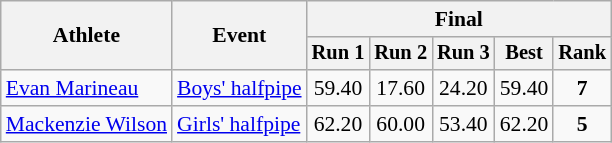<table class="wikitable" style="font-size:90%">
<tr>
<th rowspan=2>Athlete</th>
<th rowspan=2>Event</th>
<th colspan=5>Final</th>
</tr>
<tr style="font-size:95%">
<th>Run 1</th>
<th>Run 2</th>
<th>Run 3</th>
<th>Best</th>
<th>Rank</th>
</tr>
<tr align=center>
<td align=left><a href='#'>Evan Marineau</a></td>
<td align=left><a href='#'>Boys' halfpipe</a></td>
<td>59.40</td>
<td>17.60</td>
<td>24.20</td>
<td>59.40</td>
<td><strong>7</strong></td>
</tr>
<tr align=center>
<td align=left><a href='#'>Mackenzie Wilson</a></td>
<td align=left><a href='#'>Girls' halfpipe</a></td>
<td>62.20</td>
<td>60.00</td>
<td>53.40</td>
<td>62.20</td>
<td><strong>5</strong></td>
</tr>
</table>
